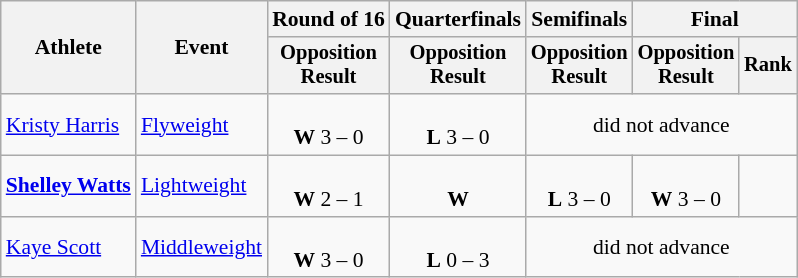<table class="wikitable" style="font-size:90%;">
<tr>
<th rowspan=2>Athlete</th>
<th rowspan=2>Event</th>
<th>Round of 16</th>
<th>Quarterfinals</th>
<th>Semifinals</th>
<th colspan=2>Final</th>
</tr>
<tr style="font-size:95%">
<th>Opposition<br>Result</th>
<th>Opposition<br>Result</th>
<th>Opposition<br>Result</th>
<th>Opposition<br>Result</th>
<th>Rank</th>
</tr>
<tr align=center>
<td align=left><a href='#'>Kristy Harris</a></td>
<td align=left><a href='#'>Flyweight</a></td>
<td><br><strong>W</strong> 3 – 0</td>
<td><br><strong>L</strong> 3 – 0</td>
<td colspan=3>did not advance</td>
</tr>
<tr align=center>
<td align=left><strong><a href='#'>Shelley Watts</a></strong></td>
<td align=left><a href='#'>Lightweight</a></td>
<td><br><strong>W</strong> 2 – 1</td>
<td><br><strong>W</strong> </td>
<td><br><strong>L</strong> 3 – 0</td>
<td><br><strong>W</strong> 3 – 0</td>
<td></td>
</tr>
<tr align=center>
<td align=left><a href='#'>Kaye Scott</a></td>
<td align=left><a href='#'>Middleweight</a></td>
<td><br><strong>W</strong> 3 – 0</td>
<td><br><strong>L</strong> 0 – 3</td>
<td colspan=3>did not advance</td>
</tr>
</table>
